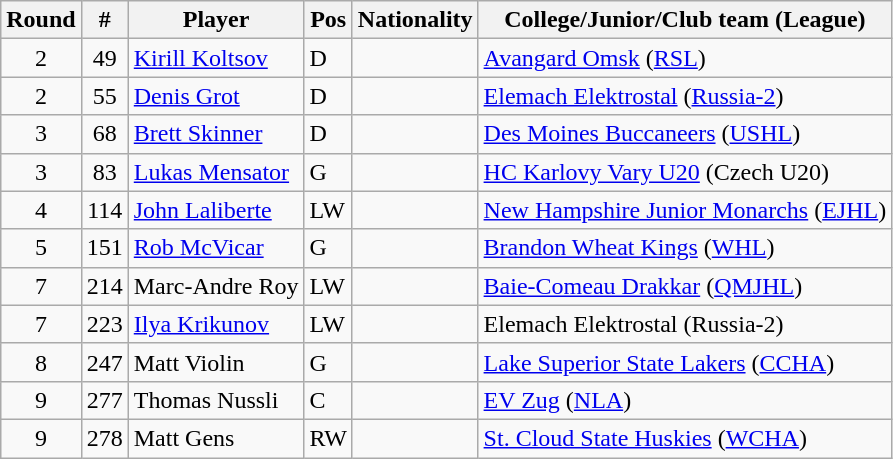<table class="wikitable">
<tr>
<th>Round</th>
<th>#</th>
<th>Player</th>
<th>Pos</th>
<th>Nationality</th>
<th>College/Junior/Club team (League)</th>
</tr>
<tr>
<td style="text-align:center">2</td>
<td style="text-align:center">49</td>
<td><a href='#'>Kirill Koltsov</a></td>
<td>D</td>
<td></td>
<td><a href='#'>Avangard Omsk</a> (<a href='#'>RSL</a>)</td>
</tr>
<tr>
<td style="text-align:center">2</td>
<td style="text-align:center">55</td>
<td><a href='#'>Denis Grot</a></td>
<td>D</td>
<td></td>
<td><a href='#'>Elemach Elektrostal</a> (<a href='#'>Russia-2</a>)</td>
</tr>
<tr>
<td style="text-align:center">3</td>
<td style="text-align:center">68</td>
<td><a href='#'>Brett Skinner</a></td>
<td>D</td>
<td></td>
<td><a href='#'>Des Moines Buccaneers</a> (<a href='#'>USHL</a>)</td>
</tr>
<tr>
<td style="text-align:center">3</td>
<td style="text-align:center">83</td>
<td><a href='#'>Lukas Mensator</a></td>
<td>G</td>
<td></td>
<td><a href='#'>HC Karlovy Vary U20</a> (Czech U20)</td>
</tr>
<tr>
<td style="text-align:center">4</td>
<td style="text-align:center">114</td>
<td><a href='#'>John Laliberte</a></td>
<td>LW</td>
<td></td>
<td><a href='#'>New Hampshire Junior Monarchs</a> (<a href='#'>EJHL</a>)</td>
</tr>
<tr>
<td style="text-align:center">5</td>
<td style="text-align:center">151</td>
<td><a href='#'>Rob McVicar</a></td>
<td>G</td>
<td></td>
<td><a href='#'>Brandon Wheat Kings</a> (<a href='#'>WHL</a>)</td>
</tr>
<tr>
<td style="text-align:center">7</td>
<td style="text-align:center">214</td>
<td>Marc-Andre Roy</td>
<td>LW</td>
<td></td>
<td><a href='#'>Baie-Comeau Drakkar</a> (<a href='#'>QMJHL</a>)</td>
</tr>
<tr>
<td style="text-align:center">7</td>
<td style="text-align:center">223</td>
<td><a href='#'>Ilya Krikunov</a></td>
<td>LW</td>
<td></td>
<td>Elemach Elektrostal (Russia-2)</td>
</tr>
<tr>
<td style="text-align:center">8</td>
<td style="text-align:center">247</td>
<td>Matt Violin</td>
<td>G</td>
<td></td>
<td><a href='#'>Lake Superior State Lakers</a> (<a href='#'>CCHA</a>)</td>
</tr>
<tr>
<td style="text-align:center">9</td>
<td style="text-align:center">277</td>
<td>Thomas Nussli</td>
<td>C</td>
<td></td>
<td><a href='#'>EV Zug</a> (<a href='#'>NLA</a>)</td>
</tr>
<tr>
<td style="text-align:center">9</td>
<td style="text-align:center">278</td>
<td>Matt Gens</td>
<td>RW</td>
<td></td>
<td><a href='#'>St. Cloud State Huskies</a> (<a href='#'>WCHA</a>)</td>
</tr>
</table>
